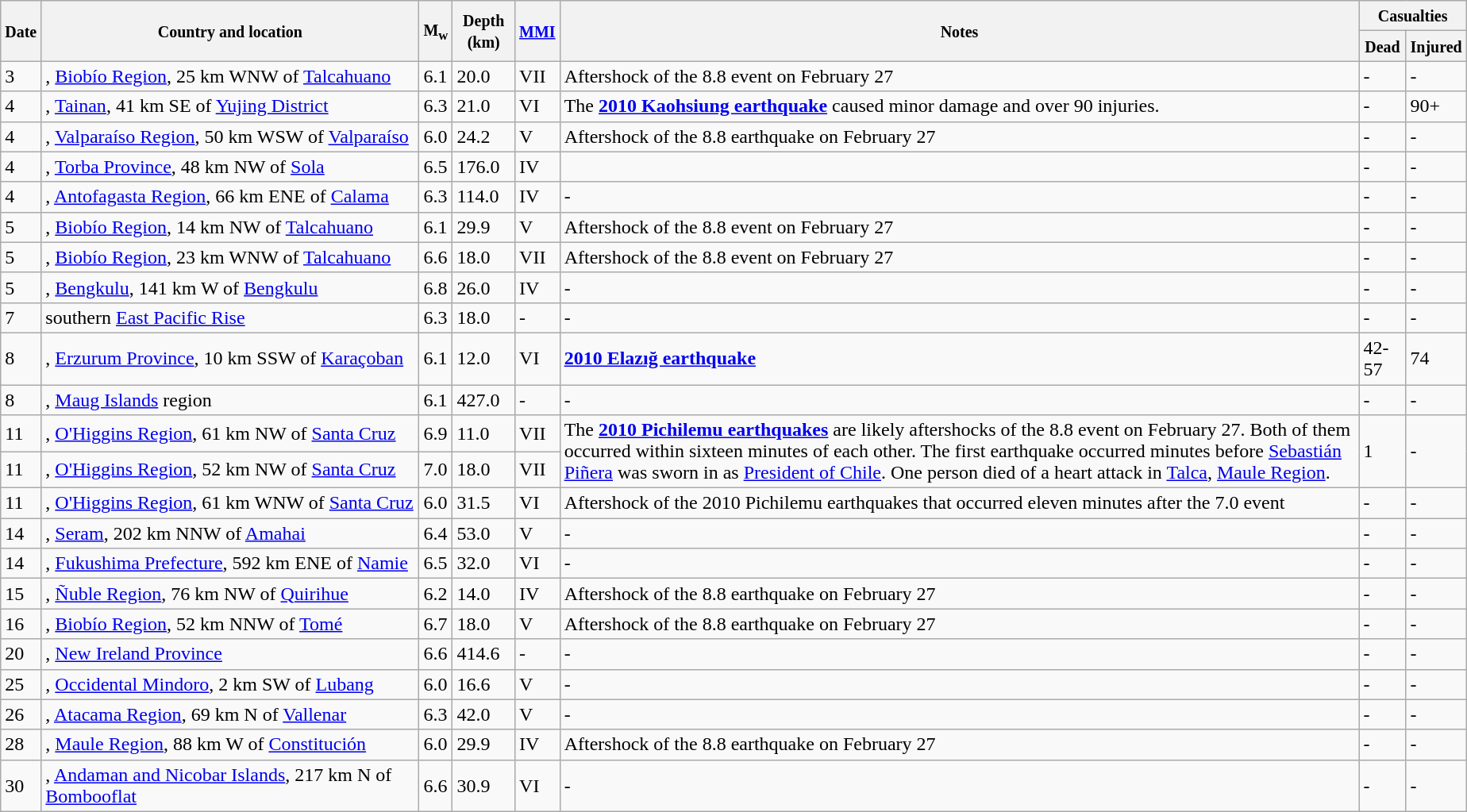<table class="wikitable sortable" style="border:1px black; margin-left:1em;">
<tr>
<th rowspan="2"><small>Date</small></th>
<th rowspan="2" style="width: 310px"><small>Country and location</small></th>
<th rowspan="2"><small>M<sub>w</sub></small></th>
<th rowspan="2"><small>Depth (km)</small></th>
<th rowspan="2"><small><a href='#'>MMI</a></small></th>
<th rowspan="2" class="unsortable"><small>Notes</small></th>
<th colspan="2"><small>Casualties</small></th>
</tr>
<tr>
<th><small>Dead</small></th>
<th><small>Injured</small></th>
</tr>
<tr>
<td>3</td>
<td>, <a href='#'>Biobío Region</a>, 25 km WNW of <a href='#'>Talcahuano</a></td>
<td>6.1</td>
<td>20.0</td>
<td>VII</td>
<td>Aftershock of the 8.8 event on February 27</td>
<td>-</td>
<td>-</td>
</tr>
<tr>
<td>4</td>
<td>, <a href='#'>Tainan</a>, 41 km SE of <a href='#'>Yujing District</a></td>
<td>6.3</td>
<td>21.0</td>
<td>VI</td>
<td>The <strong><a href='#'>2010 Kaohsiung earthquake</a></strong> caused minor damage and over 90 injuries.</td>
<td>-</td>
<td>90+</td>
</tr>
<tr>
<td>4</td>
<td>, <a href='#'>Valparaíso Region</a>, 50 km WSW of <a href='#'>Valparaíso</a></td>
<td>6.0</td>
<td>24.2</td>
<td>V</td>
<td>Aftershock of the 8.8 earthquake on February 27</td>
<td>-</td>
<td>-</td>
</tr>
<tr>
<td>4</td>
<td>, <a href='#'>Torba Province</a>, 48 km NW of <a href='#'>Sola</a></td>
<td>6.5</td>
<td>176.0</td>
<td>IV</td>
<td></td>
<td>-</td>
<td>-</td>
</tr>
<tr>
<td>4</td>
<td>, <a href='#'>Antofagasta Region</a>, 66 km ENE of <a href='#'>Calama</a></td>
<td>6.3</td>
<td>114.0</td>
<td>IV</td>
<td>-</td>
<td>-</td>
<td>-</td>
</tr>
<tr>
<td>5</td>
<td>, <a href='#'>Biobío Region</a>, 14 km NW of <a href='#'>Talcahuano</a></td>
<td>6.1</td>
<td>29.9</td>
<td>V</td>
<td>Aftershock of the 8.8 event on February 27</td>
<td>-</td>
<td>-</td>
</tr>
<tr>
<td>5</td>
<td>, <a href='#'>Biobío Region</a>, 23 km WNW of <a href='#'>Talcahuano</a></td>
<td>6.6</td>
<td>18.0</td>
<td>VII</td>
<td>Aftershock of the 8.8 event on February 27</td>
<td>-</td>
<td>-</td>
</tr>
<tr>
<td>5</td>
<td>, <a href='#'>Bengkulu</a>, 141 km W of <a href='#'>Bengkulu</a></td>
<td>6.8</td>
<td>26.0</td>
<td>IV</td>
<td>-</td>
<td>-</td>
<td>-</td>
</tr>
<tr>
<td>7</td>
<td> southern <a href='#'>East Pacific Rise</a></td>
<td>6.3</td>
<td>18.0</td>
<td>-</td>
<td>-</td>
<td>-</td>
<td>-</td>
</tr>
<tr>
<td>8</td>
<td>, <a href='#'>Erzurum Province</a>, 10 km SSW of <a href='#'>Karaçoban</a></td>
<td>6.1</td>
<td>12.0</td>
<td>VI</td>
<td><strong><a href='#'>2010 Elazığ earthquake</a></strong></td>
<td>42-57</td>
<td>74</td>
</tr>
<tr>
<td>8</td>
<td>, <a href='#'>Maug Islands</a> region</td>
<td>6.1</td>
<td>427.0</td>
<td>-</td>
<td>-</td>
<td>-</td>
<td>-</td>
</tr>
<tr>
<td>11</td>
<td>, <a href='#'>O'Higgins Region</a>, 61 km NW of <a href='#'>Santa Cruz</a></td>
<td>6.9</td>
<td>11.0</td>
<td>VII</td>
<td rowspan="2">The <strong><a href='#'>2010 Pichilemu earthquakes</a></strong> are likely aftershocks of the 8.8 event on February 27. Both of them occurred within sixteen minutes of each other. The first earthquake occurred minutes before <a href='#'>Sebastián Piñera</a> was sworn in as <a href='#'>President of Chile</a>. One person died of a heart attack in <a href='#'>Talca</a>, <a href='#'>Maule Region</a>.</td>
<td rowspan="2">1</td>
<td rowspan="2">-</td>
</tr>
<tr>
<td>11</td>
<td>, <a href='#'>O'Higgins Region</a>, 52 km NW of <a href='#'>Santa Cruz</a></td>
<td>7.0</td>
<td>18.0</td>
<td>VII</td>
</tr>
<tr>
<td>11</td>
<td>, <a href='#'>O'Higgins Region</a>, 61 km WNW of <a href='#'>Santa Cruz</a></td>
<td>6.0</td>
<td>31.5</td>
<td>VI</td>
<td>Aftershock of the 2010 Pichilemu earthquakes that occurred eleven minutes after the 7.0 event</td>
<td>-</td>
<td>-</td>
</tr>
<tr>
<td>14</td>
<td>, <a href='#'>Seram</a>, 202 km NNW of <a href='#'>Amahai</a></td>
<td>6.4</td>
<td>53.0</td>
<td>V</td>
<td>-</td>
<td>-</td>
<td>-</td>
</tr>
<tr>
<td>14</td>
<td>, <a href='#'>Fukushima Prefecture</a>, 592 km ENE of <a href='#'>Namie</a></td>
<td>6.5</td>
<td>32.0</td>
<td>VI</td>
<td>-</td>
<td>-</td>
<td>-</td>
</tr>
<tr>
<td>15</td>
<td>, <a href='#'>Ñuble Region</a>, 76 km NW of <a href='#'>Quirihue</a></td>
<td>6.2</td>
<td>14.0</td>
<td>IV</td>
<td>Aftershock of the 8.8 earthquake on February 27</td>
<td>-</td>
<td>-</td>
</tr>
<tr>
<td>16</td>
<td>, <a href='#'>Biobío Region</a>, 52 km NNW of <a href='#'>Tomé</a></td>
<td>6.7</td>
<td>18.0</td>
<td>V</td>
<td>Aftershock of the 8.8 earthquake on February 27</td>
<td>-</td>
<td>-</td>
</tr>
<tr>
<td>20</td>
<td>, <a href='#'>New Ireland Province</a></td>
<td>6.6</td>
<td>414.6</td>
<td>-</td>
<td>-</td>
<td>-</td>
<td>-</td>
</tr>
<tr>
<td>25</td>
<td>, <a href='#'>Occidental Mindoro</a>, 2 km SW of <a href='#'>Lubang</a></td>
<td>6.0</td>
<td>16.6</td>
<td>V</td>
<td>-</td>
<td>-</td>
<td>-</td>
</tr>
<tr>
<td>26</td>
<td>, <a href='#'>Atacama Region</a>, 69 km N of <a href='#'>Vallenar</a></td>
<td>6.3</td>
<td>42.0</td>
<td>V</td>
<td>-</td>
<td>-</td>
<td>-</td>
</tr>
<tr>
<td>28</td>
<td>, <a href='#'>Maule Region</a>, 88 km W of <a href='#'>Constitución</a></td>
<td>6.0</td>
<td>29.9</td>
<td>IV</td>
<td>Aftershock of the 8.8 earthquake on February 27</td>
<td>-</td>
<td>-</td>
</tr>
<tr>
<td>30</td>
<td>, <a href='#'>Andaman and Nicobar Islands</a>, 217 km N of <a href='#'>Bombooflat</a></td>
<td>6.6</td>
<td>30.9</td>
<td>VI</td>
<td>-</td>
<td>-</td>
<td>-</td>
</tr>
</table>
